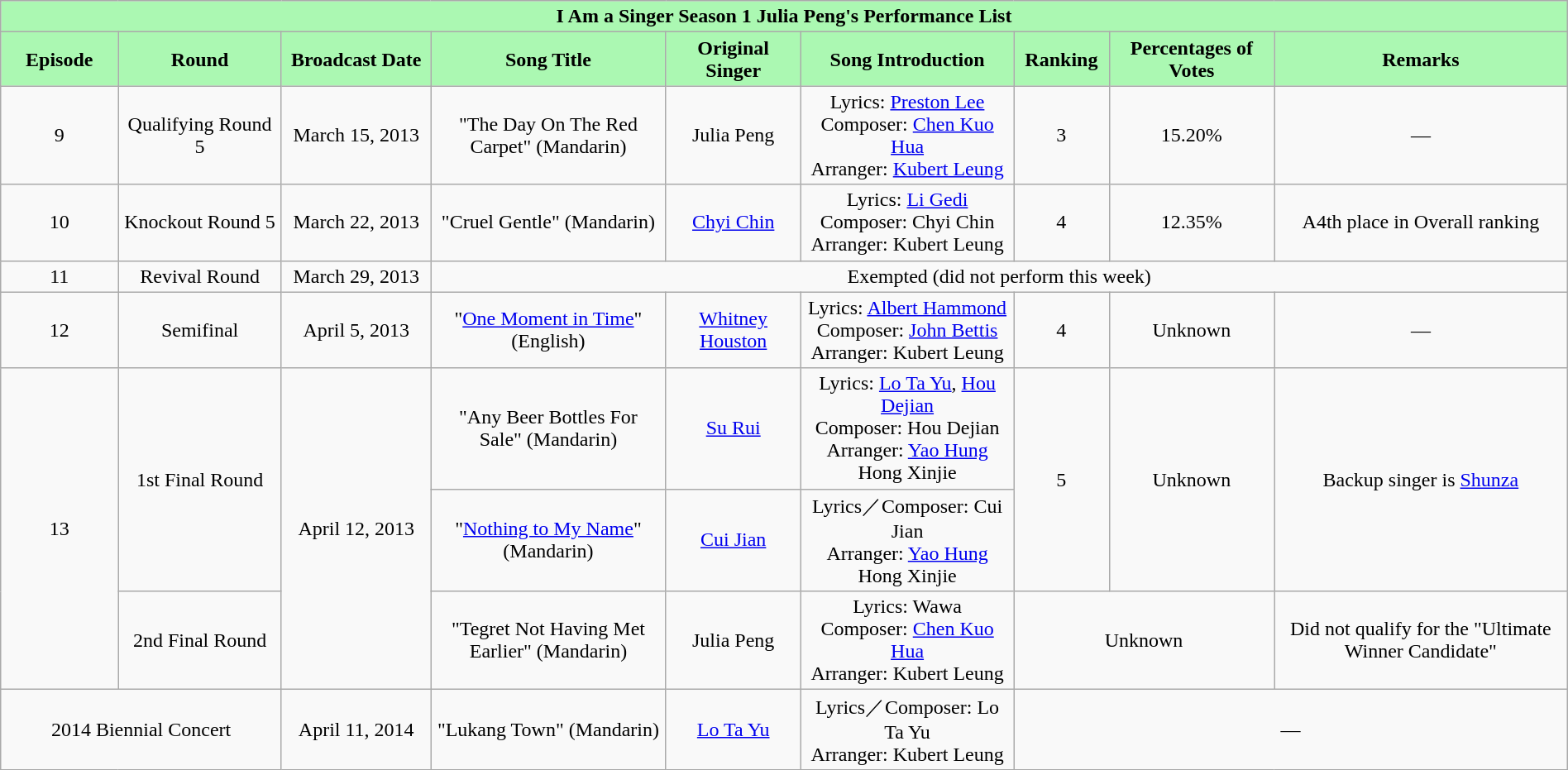<table class="wikitable sortable mw-collapsible" width="100%" style="text-align:center">
<tr align="center" style="background:#abf8b2">
<td colspan="9"><div><strong>I Am a Singer Season 1 Julia Peng's Performance List</strong></div></td>
</tr>
<tr align="center" style="background:#abf8b2">
<td style="width:3%"><strong>Episode</strong></td>
<td style="width:5%"><strong>Round</strong></td>
<td style="width:4%"><strong>Broadcast Date</strong></td>
<td style="width:8%"><strong>Song Title</strong></td>
<td style="width:4%"><strong>Original Singer</strong></td>
<td style="width:7%"><strong>Song Introduction</strong></td>
<td style="width:1%"><strong>Ranking</strong></td>
<td style="width:4%"><strong>Percentages of Votes</strong></td>
<td style="width:10%"><strong>Remarks</strong></td>
</tr>
<tr>
<td>9</td>
<td>Qualifying Round 5</td>
<td>March 15, 2013</td>
<td>"The Day On The Red Carpet" (Mandarin)</td>
<td>Julia Peng</td>
<td>Lyrics: <a href='#'>Preston Lee</a><br>Composer: <a href='#'>Chen Kuo Hua</a><br>Arranger: <a href='#'>Kubert Leung</a></td>
<td>3</td>
<td>15.20%</td>
<td>—</td>
</tr>
<tr>
<td>10</td>
<td>Knockout Round 5</td>
<td>March 22, 2013</td>
<td>"Cruel Gentle" (Mandarin)</td>
<td><a href='#'>Chyi Chin</a></td>
<td>Lyrics: <a href='#'>Li Gedi</a><br>Composer: Chyi Chin<br>Arranger: Kubert Leung</td>
<td>4</td>
<td>12.35%</td>
<td>A4th place in Overall ranking</td>
</tr>
<tr>
<td>11</td>
<td>Revival Round</td>
<td>March 29, 2013</td>
<td colspan="6">Exempted (did not perform this week)</td>
</tr>
<tr>
<td>12</td>
<td>Semifinal</td>
<td>April 5, 2013</td>
<td>"<a href='#'>One Moment in Time</a>" (English)</td>
<td><a href='#'>Whitney Houston</a></td>
<td>Lyrics: <a href='#'>Albert Hammond</a><br>Composer: <a href='#'>John Bettis</a><br>Arranger: Kubert Leung</td>
<td>4</td>
<td>Unknown</td>
<td>—</td>
</tr>
<tr>
<td rowspan=3>13</td>
<td rowspan=2>1st Final Round</td>
<td rowspan=3>April 12, 2013</td>
<td>"Any Beer Bottles For Sale" (Mandarin)</td>
<td><a href='#'>Su Rui</a></td>
<td>Lyrics: <a href='#'>Lo Ta Yu</a>, <a href='#'>Hou Dejian</a><br>Composer: Hou Dejian<br>Arranger: <a href='#'>Yao Hung</a><br>Hong Xinjie</td>
<td rowspan=2>5</td>
<td rowspan=2>Unknown</td>
<td rowspan=2>Backup singer is <a href='#'>Shunza</a></td>
</tr>
<tr>
<td>"<a href='#'>Nothing to My Name</a>" (Mandarin)</td>
<td><a href='#'>Cui Jian</a></td>
<td>Lyrics／Composer: Cui Jian<br>Arranger: <a href='#'>Yao Hung</a><br>Hong Xinjie</td>
</tr>
<tr>
<td>2nd Final Round</td>
<td>"Tegret Not Having Met Earlier" (Mandarin)</td>
<td>Julia Peng</td>
<td>Lyrics: Wawa<br>Composer: <a href='#'>Chen Kuo Hua</a><br>Arranger: Kubert Leung</td>
<td colspan=2>Unknown</td>
<td>Did not qualify for the "Ultimate Winner Candidate"</td>
</tr>
<tr>
<td colspan=2>2014 Biennial Concert</td>
<td>April 11, 2014</td>
<td>"Lukang Town" (Mandarin)</td>
<td><a href='#'>Lo Ta Yu</a></td>
<td>Lyrics／Composer: Lo Ta Yu<br>Arranger: Kubert Leung</td>
<td colspan=3>—</td>
</tr>
</table>
